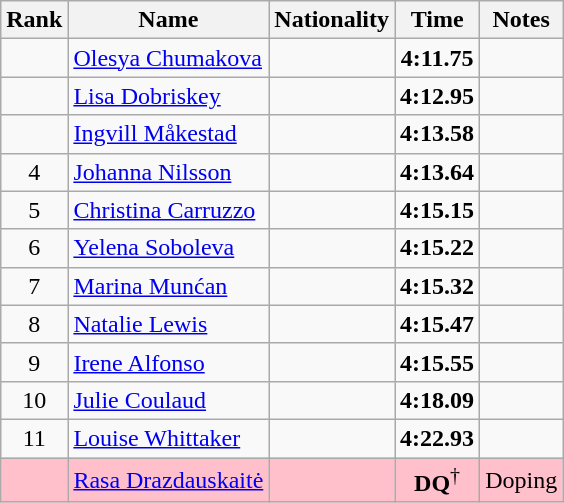<table class="wikitable sortable" style="text-align:center">
<tr>
<th>Rank</th>
<th>Name</th>
<th>Nationality</th>
<th>Time</th>
<th>Notes</th>
</tr>
<tr>
<td></td>
<td align=left><a href='#'>Olesya Chumakova</a></td>
<td align=left></td>
<td><strong>4:11.75</strong></td>
<td></td>
</tr>
<tr>
<td></td>
<td align=left><a href='#'>Lisa Dobriskey</a></td>
<td align=left></td>
<td><strong>4:12.95</strong></td>
<td></td>
</tr>
<tr>
<td></td>
<td align=left><a href='#'>Ingvill Måkestad</a></td>
<td align=left></td>
<td><strong>4:13.58</strong></td>
<td></td>
</tr>
<tr>
<td>4</td>
<td align=left><a href='#'>Johanna Nilsson</a></td>
<td align=left></td>
<td><strong>4:13.64</strong></td>
<td></td>
</tr>
<tr>
<td>5</td>
<td align=left><a href='#'>Christina Carruzzo</a></td>
<td align=left></td>
<td><strong>4:15.15</strong></td>
<td></td>
</tr>
<tr>
<td>6</td>
<td align=left><a href='#'>Yelena Soboleva</a></td>
<td align=left></td>
<td><strong>4:15.22</strong></td>
<td></td>
</tr>
<tr>
<td>7</td>
<td align=left><a href='#'>Marina Munćan</a></td>
<td align=left></td>
<td><strong>4:15.32</strong></td>
<td></td>
</tr>
<tr>
<td>8</td>
<td align=left><a href='#'>Natalie Lewis</a></td>
<td align=left></td>
<td><strong>4:15.47</strong></td>
<td></td>
</tr>
<tr>
<td>9</td>
<td align=left><a href='#'>Irene Alfonso</a></td>
<td align=left></td>
<td><strong>4:15.55</strong></td>
<td></td>
</tr>
<tr>
<td>10</td>
<td align=left><a href='#'>Julie Coulaud</a></td>
<td align=left></td>
<td><strong>4:18.09</strong></td>
<td></td>
</tr>
<tr>
<td>11</td>
<td align=left><a href='#'>Louise Whittaker</a></td>
<td align=left></td>
<td><strong>4:22.93</strong></td>
<td></td>
</tr>
<tr bgcolor=pink>
<td></td>
<td align=left><a href='#'>Rasa Drazdauskaitė</a></td>
<td align=left></td>
<td><strong>DQ</strong><sup>†</sup></td>
<td>Doping</td>
</tr>
</table>
